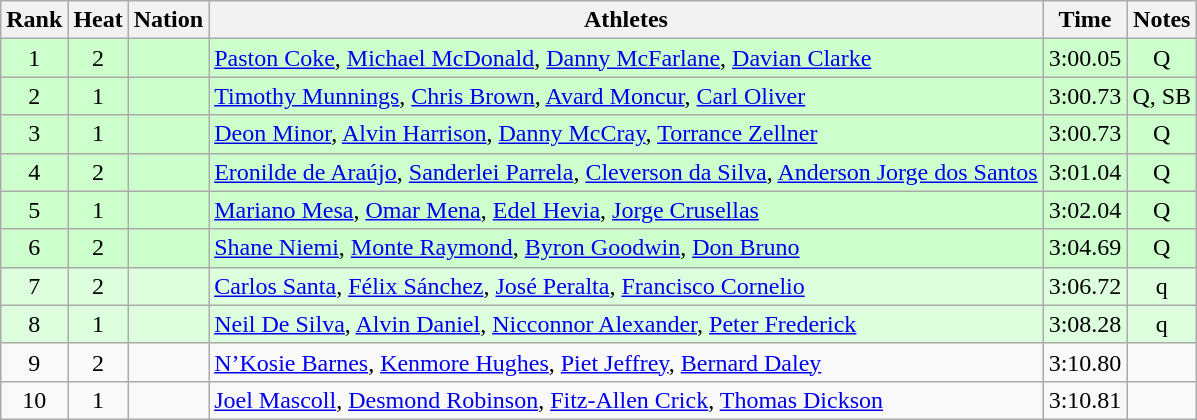<table class="wikitable sortable" style="text-align:center">
<tr>
<th>Rank</th>
<th>Heat</th>
<th>Nation</th>
<th>Athletes</th>
<th>Time</th>
<th>Notes</th>
</tr>
<tr bgcolor=ccffcc>
<td>1</td>
<td>2</td>
<td align=left></td>
<td align=left><a href='#'>Paston Coke</a>, <a href='#'>Michael McDonald</a>, <a href='#'>Danny McFarlane</a>, <a href='#'>Davian Clarke</a></td>
<td>3:00.05</td>
<td>Q</td>
</tr>
<tr bgcolor=ccffcc>
<td>2</td>
<td>1</td>
<td align=left></td>
<td align=left><a href='#'>Timothy Munnings</a>, <a href='#'>Chris Brown</a>, <a href='#'>Avard Moncur</a>, <a href='#'>Carl Oliver</a></td>
<td>3:00.73</td>
<td>Q, SB</td>
</tr>
<tr bgcolor=ccffcc>
<td>3</td>
<td>1</td>
<td align=left></td>
<td align=left><a href='#'>Deon Minor</a>, <a href='#'>Alvin Harrison</a>, <a href='#'>Danny McCray</a>, <a href='#'>Torrance Zellner</a></td>
<td>3:00.73</td>
<td>Q</td>
</tr>
<tr bgcolor=ccffcc>
<td>4</td>
<td>2</td>
<td align=left></td>
<td align=left><a href='#'>Eronilde de Araújo</a>, <a href='#'>Sanderlei Parrela</a>, <a href='#'>Cleverson da Silva</a>, <a href='#'>Anderson Jorge dos Santos</a></td>
<td>3:01.04</td>
<td>Q</td>
</tr>
<tr bgcolor=ccffcc>
<td>5</td>
<td>1</td>
<td align=left></td>
<td align=left><a href='#'>Mariano Mesa</a>, <a href='#'>Omar Mena</a>, <a href='#'>Edel Hevia</a>, <a href='#'>Jorge Crusellas</a></td>
<td>3:02.04</td>
<td>Q</td>
</tr>
<tr bgcolor=ccffcc>
<td>6</td>
<td>2</td>
<td align=left></td>
<td align=left><a href='#'>Shane Niemi</a>, <a href='#'>Monte Raymond</a>, <a href='#'>Byron Goodwin</a>, <a href='#'>Don Bruno</a></td>
<td>3:04.69</td>
<td>Q</td>
</tr>
<tr bgcolor=ddffdd>
<td>7</td>
<td>2</td>
<td align=left></td>
<td align=left><a href='#'>Carlos Santa</a>, <a href='#'>Félix Sánchez</a>, <a href='#'>José Peralta</a>, <a href='#'>Francisco Cornelio</a></td>
<td>3:06.72</td>
<td>q</td>
</tr>
<tr bgcolor=ddffdd>
<td>8</td>
<td>1</td>
<td align=left></td>
<td align=left><a href='#'>Neil De Silva</a>, <a href='#'>Alvin Daniel</a>, <a href='#'>Nicconnor Alexander</a>, <a href='#'>Peter Frederick</a></td>
<td>3:08.28</td>
<td>q</td>
</tr>
<tr>
<td>9</td>
<td>2</td>
<td align=left></td>
<td align=left><a href='#'>N’Kosie Barnes</a>, <a href='#'>Kenmore Hughes</a>, <a href='#'>Piet Jeffrey</a>, <a href='#'>Bernard Daley</a></td>
<td>3:10.80</td>
<td></td>
</tr>
<tr>
<td>10</td>
<td>1</td>
<td align=left></td>
<td align=left><a href='#'>Joel Mascoll</a>, <a href='#'>Desmond Robinson</a>, <a href='#'>Fitz-Allen Crick</a>, <a href='#'>Thomas Dickson</a></td>
<td>3:10.81</td>
<td></td>
</tr>
</table>
